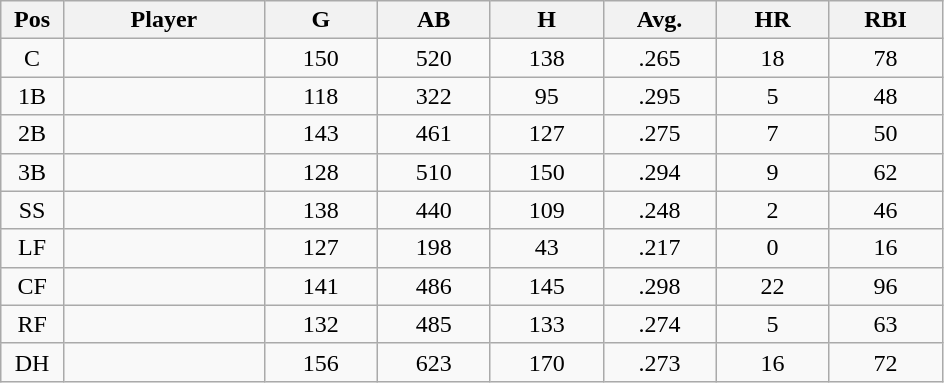<table class="wikitable sortable">
<tr>
<th bgcolor="#DDDDFF" width="5%">Pos</th>
<th bgcolor="#DDDDFF" width="16%">Player</th>
<th bgcolor="#DDDDFF" width="9%">G</th>
<th bgcolor="#DDDDFF" width="9%">AB</th>
<th bgcolor="#DDDDFF" width="9%">H</th>
<th bgcolor="#DDDDFF" width="9%">Avg.</th>
<th bgcolor="#DDDDFF" width="9%">HR</th>
<th bgcolor="#DDDDFF" width="9%">RBI</th>
</tr>
<tr align="center">
<td>C</td>
<td></td>
<td>150</td>
<td>520</td>
<td>138</td>
<td>.265</td>
<td>18</td>
<td>78</td>
</tr>
<tr align="center">
<td>1B</td>
<td></td>
<td>118</td>
<td>322</td>
<td>95</td>
<td>.295</td>
<td>5</td>
<td>48</td>
</tr>
<tr align="center">
<td>2B</td>
<td></td>
<td>143</td>
<td>461</td>
<td>127</td>
<td>.275</td>
<td>7</td>
<td>50</td>
</tr>
<tr align="center">
<td>3B</td>
<td></td>
<td>128</td>
<td>510</td>
<td>150</td>
<td>.294</td>
<td>9</td>
<td>62</td>
</tr>
<tr align="center">
<td>SS</td>
<td></td>
<td>138</td>
<td>440</td>
<td>109</td>
<td>.248</td>
<td>2</td>
<td>46</td>
</tr>
<tr align="center">
<td>LF</td>
<td></td>
<td>127</td>
<td>198</td>
<td>43</td>
<td>.217</td>
<td>0</td>
<td>16</td>
</tr>
<tr align="center">
<td>CF</td>
<td></td>
<td>141</td>
<td>486</td>
<td>145</td>
<td>.298</td>
<td>22</td>
<td>96</td>
</tr>
<tr align="center">
<td>RF</td>
<td></td>
<td>132</td>
<td>485</td>
<td>133</td>
<td>.274</td>
<td>5</td>
<td>63</td>
</tr>
<tr align="center">
<td>DH</td>
<td></td>
<td>156</td>
<td>623</td>
<td>170</td>
<td>.273</td>
<td>16</td>
<td>72</td>
</tr>
</table>
